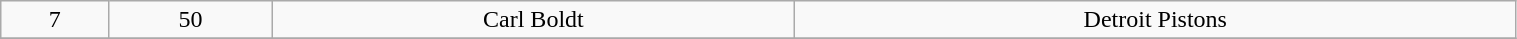<table class="wikitable" width="80%">
<tr align="center" bgcolor="">
<td>7</td>
<td>50</td>
<td>Carl Boldt</td>
<td>Detroit Pistons</td>
</tr>
<tr align="center" bgcolor="">
</tr>
</table>
